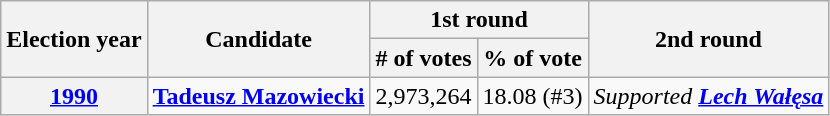<table class=wikitable>
<tr>
<th rowspan=2>Election year</th>
<th rowspan=2>Candidate</th>
<th colspan=2>1st round</th>
<th rowspan=2 colspan=2>2nd round</th>
</tr>
<tr>
<th># of votes</th>
<th>% of vote</th>
</tr>
<tr>
<th><a href='#'>1990</a></th>
<td><strong><a href='#'>Tadeusz Mazowiecki</a></strong></td>
<td>2,973,264</td>
<td>18.08 (#3)</td>
<td colspan="2"><em>Supported <strong><a href='#'>Lech Wałęsa</a><strong><em></td>
</tr>
</table>
